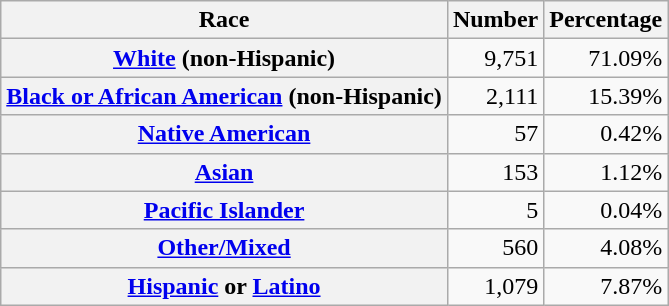<table class="wikitable" style="text-align:right">
<tr>
<th scope="col">Race</th>
<th scope="col">Number</th>
<th scope="col">Percentage</th>
</tr>
<tr>
<th scope="row"><a href='#'>White</a> (non-Hispanic)</th>
<td>9,751</td>
<td>71.09%</td>
</tr>
<tr>
<th scope="row"><a href='#'>Black or African American</a> (non-Hispanic)</th>
<td>2,111</td>
<td>15.39%</td>
</tr>
<tr>
<th scope="row"><a href='#'>Native American</a></th>
<td>57</td>
<td>0.42%</td>
</tr>
<tr>
<th scope="row"><a href='#'>Asian</a></th>
<td>153</td>
<td>1.12%</td>
</tr>
<tr>
<th scope="row"><a href='#'>Pacific Islander</a></th>
<td>5</td>
<td>0.04%</td>
</tr>
<tr>
<th scope="row"><a href='#'>Other/Mixed</a></th>
<td>560</td>
<td>4.08%</td>
</tr>
<tr>
<th scope="row"><a href='#'>Hispanic</a> or <a href='#'>Latino</a></th>
<td>1,079</td>
<td>7.87%</td>
</tr>
</table>
